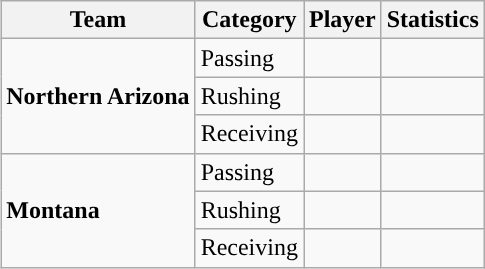<table class="wikitable" style="float: right;">
<tr>
<th>Team</th>
<th>Category</th>
<th>Player</th>
<th>Statistics</th>
</tr>
<tr>
<td rowspan=3><strong>Northern Arizona</strong></td>
<td>Passing</td>
<td></td>
<td></td>
</tr>
<tr>
<td>Rushing</td>
<td></td>
<td></td>
</tr>
<tr>
<td>Receiving</td>
<td></td>
<td></td>
</tr>
<tr>
<td rowspan=3><strong>Montana</strong></td>
<td>Passing</td>
<td></td>
<td></td>
</tr>
<tr>
<td>Rushing</td>
<td></td>
<td></td>
</tr>
<tr>
<td>Receiving</td>
<td></td>
<td></td>
</tr>
</table>
